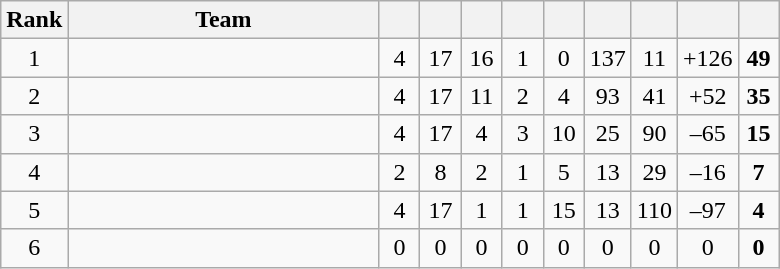<table class="wikitable sortable" style="text-align:center">
<tr>
<th width=20>Rank</th>
<th width=200>Team</th>
<th width=20></th>
<th width=20></th>
<th width=20></th>
<th width=20></th>
<th width=20></th>
<th width=20></th>
<th width=20></th>
<th width=20></th>
<th width=20></th>
</tr>
<tr>
<td>1</td>
<td align=left></td>
<td>4</td>
<td>17</td>
<td>16</td>
<td>1</td>
<td>0</td>
<td>137</td>
<td>11</td>
<td>+126</td>
<td><strong>49</strong></td>
</tr>
<tr>
<td>2</td>
<td align=left></td>
<td>4</td>
<td>17</td>
<td>11</td>
<td>2</td>
<td>4</td>
<td>93</td>
<td>41</td>
<td>+52</td>
<td><strong>35</strong></td>
</tr>
<tr>
<td>3</td>
<td align=left></td>
<td>4</td>
<td>17</td>
<td>4</td>
<td>3</td>
<td>10</td>
<td>25</td>
<td>90</td>
<td>–65</td>
<td><strong>15</strong></td>
</tr>
<tr>
<td>4</td>
<td align=left></td>
<td>2</td>
<td>8</td>
<td>2</td>
<td>1</td>
<td>5</td>
<td>13</td>
<td>29</td>
<td>–16</td>
<td><strong>7</strong></td>
</tr>
<tr>
<td>5</td>
<td align=left></td>
<td>4</td>
<td>17</td>
<td>1</td>
<td>1</td>
<td>15</td>
<td>13</td>
<td>110</td>
<td>–97</td>
<td><strong>4</strong></td>
</tr>
<tr>
<td>6</td>
<td align=left></td>
<td>0</td>
<td>0</td>
<td>0</td>
<td>0</td>
<td>0</td>
<td>0</td>
<td>0</td>
<td>0</td>
<td><strong>0</strong></td>
</tr>
</table>
